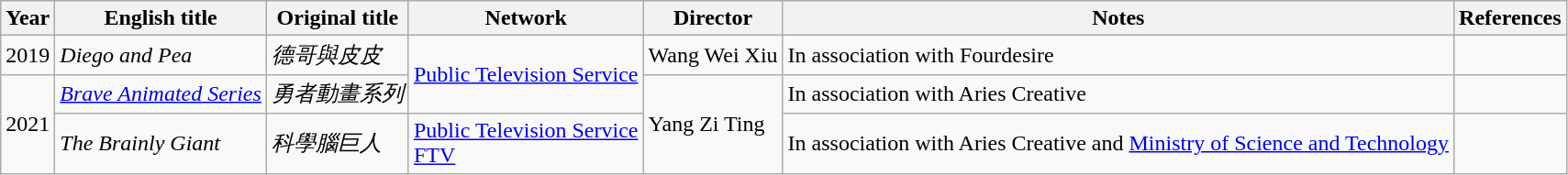<table class="wikitable">
<tr>
<th>Year</th>
<th>English title</th>
<th>Original title</th>
<th>Network</th>
<th>Director</th>
<th>Notes</th>
<th>References</th>
</tr>
<tr>
<td>2019</td>
<td><em>Diego and Pea</em></td>
<td><em>德哥與皮皮</em></td>
<td rowspan="2"><a href='#'>Public Television Service</a></td>
<td>Wang Wei Xiu</td>
<td>In association with Fourdesire</td>
<td></td>
</tr>
<tr>
<td rowspan="2">2021</td>
<td><em><a href='#'>Brave Animated Series</a></em></td>
<td><em>勇者動畫系列</em></td>
<td rowspan="2">Yang Zi Ting</td>
<td>In association with Aries Creative</td>
<td></td>
</tr>
<tr>
<td><em>The Brainly Giant</em></td>
<td><em>科學腦巨人</em></td>
<td><a href='#'>Public Television Service</a><br><a href='#'>FTV</a></td>
<td>In association with Aries Creative and <a href='#'>Ministry of Science and Technology</a></td>
<td></td>
</tr>
</table>
